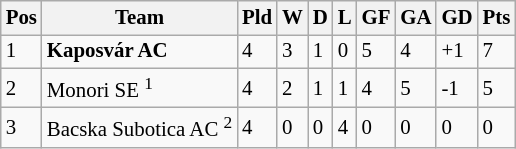<table class="wikitable sortable mw-collapsible" style=" font-size: 87%;">
<tr>
<th>Pos</th>
<th>Team</th>
<th>Pld</th>
<th>W</th>
<th>D</th>
<th>L</th>
<th>GF</th>
<th>GA</th>
<th>GD</th>
<th>Pts</th>
</tr>
<tr>
<td>1</td>
<td><strong>Kaposvár AC</strong></td>
<td>4</td>
<td>3</td>
<td>1</td>
<td>0</td>
<td>5</td>
<td>4</td>
<td>+1</td>
<td>7</td>
</tr>
<tr>
<td>2</td>
<td>Monori SE <sup>1</sup></td>
<td>4</td>
<td>2</td>
<td>1</td>
<td>1</td>
<td>4</td>
<td>5</td>
<td>-1</td>
<td>5</td>
</tr>
<tr>
<td>3</td>
<td>Bacska Subotica AC <sup>2</sup></td>
<td>4</td>
<td>0</td>
<td>0</td>
<td>4</td>
<td>0</td>
<td>0</td>
<td>0</td>
<td>0</td>
</tr>
</table>
